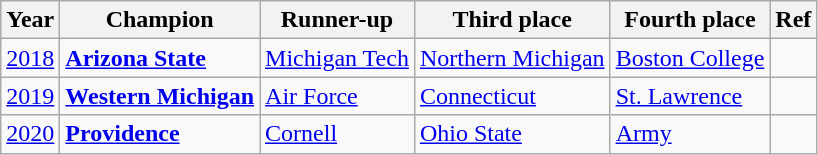<table class="wikitable sortable">
<tr>
<th>Year</th>
<th>Champion</th>
<th>Runner-up</th>
<th>Third place</th>
<th>Fourth place</th>
<th class="unsortable">Ref</th>
</tr>
<tr>
<td><a href='#'>2018</a></td>
<td><strong><a href='#'>Arizona State</a></strong></td>
<td><a href='#'>Michigan Tech</a></td>
<td><a href='#'>Northern Michigan</a></td>
<td><a href='#'>Boston College</a></td>
<td></td>
</tr>
<tr>
<td><a href='#'>2019</a></td>
<td><strong><a href='#'>Western Michigan</a></strong></td>
<td><a href='#'>Air Force</a></td>
<td><a href='#'>Connecticut</a></td>
<td><a href='#'>St. Lawrence</a></td>
<td></td>
</tr>
<tr>
<td><a href='#'>2020</a></td>
<td><strong><a href='#'>Providence</a></strong></td>
<td><a href='#'>Cornell</a></td>
<td><a href='#'>Ohio State</a></td>
<td><a href='#'>Army</a></td>
<td></td>
</tr>
</table>
